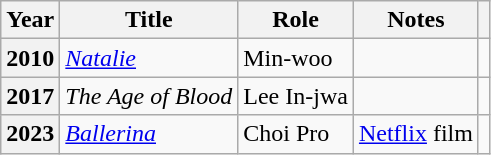<table class="wikitable plainrowheaders sortable">
<tr>
<th scope="col">Year</th>
<th scope="col">Title</th>
<th scope="col">Role</th>
<th scope="col">Notes</th>
<th scope="col" class="unsortable"></th>
</tr>
<tr>
<th scope="row">2010</th>
<td><em><a href='#'>Natalie</a></em></td>
<td>Min-woo</td>
<td></td>
<td style="text-align:center"></td>
</tr>
<tr>
<th scope="row">2017</th>
<td><em>The Age of Blood</em></td>
<td>Lee In-jwa</td>
<td></td>
<td style="text-align:center"></td>
</tr>
<tr>
<th scope="row">2023</th>
<td><em><a href='#'>Ballerina</a></em></td>
<td>Choi Pro</td>
<td><a href='#'>Netflix</a> film</td>
<td style="text-align:center"></td>
</tr>
</table>
